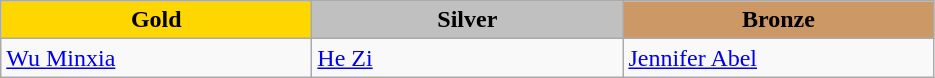<table class="wikitable" style="text-align:left">
<tr align="center">
<td width=200 bgcolor=gold><strong>Gold</strong></td>
<td width=200 bgcolor=silver><strong>Silver</strong></td>
<td width=200 bgcolor=CC9966><strong>Bronze</strong></td>
</tr>
<tr>
<td><a href='#'>Wu Minxia</a><br> <em></em></td>
<td><a href='#'>He Zi</a><br> <em></em></td>
<td><a href='#'>Jennifer Abel</a><br> <em></em></td>
</tr>
</table>
